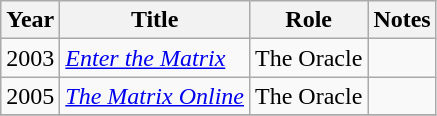<table class="wikitable sortable">
<tr>
<th>Year</th>
<th>Title</th>
<th>Role</th>
<th>Notes</th>
</tr>
<tr>
<td>2003</td>
<td><em><a href='#'>Enter the Matrix</a></em></td>
<td>The Oracle</td>
<td></td>
</tr>
<tr>
<td>2005</td>
<td><em><a href='#'>The Matrix Online</a></em></td>
<td>The Oracle</td>
<td></td>
</tr>
<tr>
</tr>
</table>
